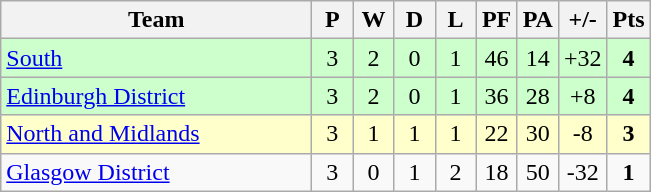<table class="wikitable" style="text-align: center;">
<tr>
<th width="200">Team</th>
<th width="20">P</th>
<th width="20">W</th>
<th width="20">D</th>
<th width="20">L</th>
<th width="20">PF</th>
<th width="20">PA</th>
<th width="25">+/-</th>
<th width="20">Pts</th>
</tr>
<tr bgcolor="#ccffcc">
<td align="left"><a href='#'>South</a></td>
<td>3</td>
<td>2</td>
<td>0</td>
<td>1</td>
<td>46</td>
<td>14</td>
<td>+32</td>
<td><strong>4</strong></td>
</tr>
<tr bgcolor="#ccffcc">
<td align="left"><a href='#'>Edinburgh District</a></td>
<td>3</td>
<td>2</td>
<td>0</td>
<td>1</td>
<td>36</td>
<td>28</td>
<td>+8</td>
<td><strong>4</strong></td>
</tr>
<tr bgcolor="#ffffcc">
<td align="left"><a href='#'>North and Midlands</a></td>
<td>3</td>
<td>1</td>
<td>1</td>
<td>1</td>
<td>22</td>
<td>30</td>
<td>-8</td>
<td><strong>3</strong></td>
</tr>
<tr>
<td align="left"><a href='#'>Glasgow District</a></td>
<td>3</td>
<td>0</td>
<td>1</td>
<td>2</td>
<td>18</td>
<td>50</td>
<td>-32</td>
<td><strong>1</strong></td>
</tr>
</table>
